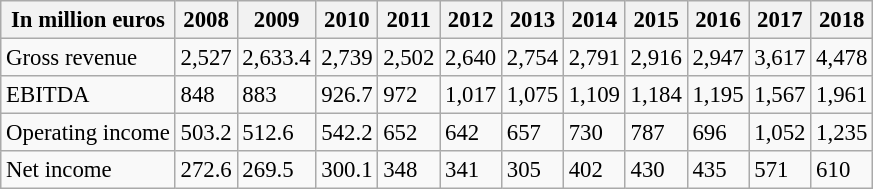<table class="wikitable sortable" style="font-size: 95%">
<tr>
<th>In million euros</th>
<th>2008</th>
<th>2009</th>
<th>2010</th>
<th>2011</th>
<th>2012</th>
<th>2013</th>
<th>2014</th>
<th>2015</th>
<th>2016</th>
<th>2017</th>
<th>2018</th>
</tr>
<tr>
<td>Gross revenue</td>
<td>2,527</td>
<td>2,633.4</td>
<td>2,739</td>
<td>2,502</td>
<td>2,640</td>
<td>2,754</td>
<td>2,791</td>
<td>2,916</td>
<td>2,947</td>
<td>3,617</td>
<td>4,478</td>
</tr>
<tr>
<td>EBITDA</td>
<td>848</td>
<td>883</td>
<td>926.7</td>
<td>972</td>
<td>1,017</td>
<td>1,075</td>
<td>1,109</td>
<td>1,184</td>
<td>1,195</td>
<td>1,567</td>
<td>1,961</td>
</tr>
<tr>
<td>Operating income</td>
<td>503.2</td>
<td>512.6</td>
<td>542.2</td>
<td>652</td>
<td>642</td>
<td>657</td>
<td>730</td>
<td>787</td>
<td>696</td>
<td>1,052</td>
<td>1,235</td>
</tr>
<tr>
<td>Net income</td>
<td>272.6</td>
<td>269.5</td>
<td>300.1</td>
<td>348</td>
<td>341</td>
<td>305</td>
<td>402</td>
<td>430</td>
<td>435</td>
<td>571</td>
<td>610</td>
</tr>
</table>
